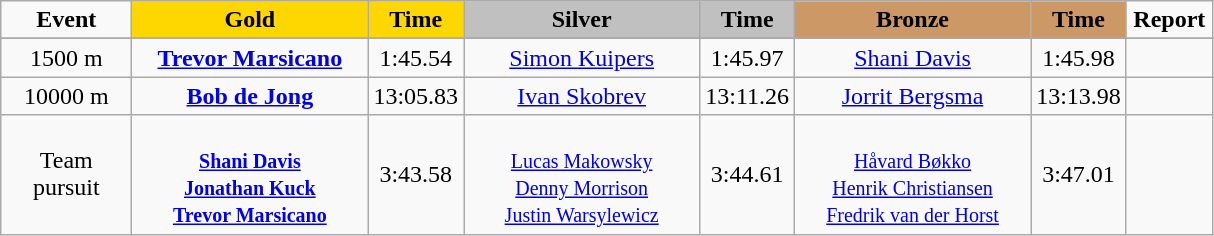<table class="wikitable">
<tr>
<td width="80" align="center"><strong>Event</strong></td>
<td width="150" bgcolor="gold" align="center"><strong>Gold</strong></td>
<td width="50" bgcolor="gold" align="center"><strong>Time</strong></td>
<td width="150" bgcolor="silver" align="center"><strong>Silver</strong></td>
<td width="50" bgcolor="silver" align="center"><strong>Time</strong></td>
<td width="150" bgcolor="#CC9966" align="center"><strong>Bronze</strong></td>
<td width="50" bgcolor="#CC9966" align="center"><strong>Time</strong></td>
<td width="50" align="center"><strong>Report</strong></td>
</tr>
<tr bgcolor="#cccccc">
</tr>
<tr>
<td align="center">1500 m</td>
<td align="center"><strong><a href='#'>Trevor Marsicano</a></strong><br><small></small></td>
<td align="center">1:45.54</td>
<td align="center"><a href='#'>Simon Kuipers</a><br><small></small></td>
<td align="center">1:45.97</td>
<td align="center"><a href='#'>Shani Davis</a><br><small></small></td>
<td align="center">1:45.98</td>
<td align="center"></td>
</tr>
<tr>
<td align="center">10000 m</td>
<td align="center"><strong><a href='#'>Bob de Jong</a></strong><br><small></small></td>
<td align="center">13:05.83</td>
<td align="center"><a href='#'>Ivan Skobrev</a><br><small></small></td>
<td align="center">13:11.26</td>
<td align="center"><a href='#'>Jorrit Bergsma</a><br><small></small></td>
<td align="center">13:13.98</td>
<td align="center"></td>
</tr>
<tr>
<td align="center">Team pursuit</td>
<td align="center"><strong></strong><br><small><strong><a href='#'>Shani Davis</a><br><a href='#'>Jonathan Kuck</a><br><a href='#'>Trevor Marsicano</a></strong></small></td>
<td align="center">3:43.58</td>
<td align="center"><br><small><a href='#'>Lucas Makowsky</a><br><a href='#'>Denny Morrison</a><br><a href='#'>Justin Warsylewicz</a></small></td>
<td align="center">3:44.61</td>
<td align="center"><br><small><a href='#'>Håvard Bøkko</a><br><a href='#'>Henrik Christiansen</a><br><a href='#'>Fredrik van der Horst</a></small></td>
<td align="center">3:47.01</td>
<td align="center"></td>
</tr>
</table>
